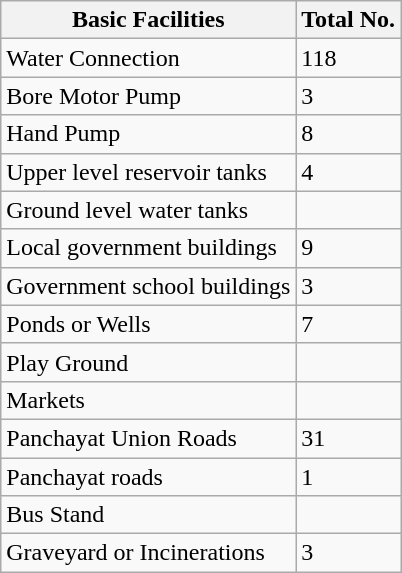<table class="wikitable">
<tr>
<th>Basic Facilities</th>
<th>Total No.</th>
</tr>
<tr>
<td>Water Connection</td>
<td>118</td>
</tr>
<tr>
<td>Bore Motor Pump</td>
<td>3</td>
</tr>
<tr>
<td>Hand Pump</td>
<td>8</td>
</tr>
<tr>
<td>Upper level reservoir tanks</td>
<td>4</td>
</tr>
<tr>
<td>Ground level water tanks</td>
<td></td>
</tr>
<tr>
<td>Local government buildings</td>
<td>9</td>
</tr>
<tr>
<td>Government school buildings</td>
<td>3</td>
</tr>
<tr>
<td>Ponds or Wells</td>
<td>7</td>
</tr>
<tr>
<td>Play Ground</td>
<td></td>
</tr>
<tr>
<td>Markets</td>
<td></td>
</tr>
<tr>
<td>Panchayat Union Roads</td>
<td>31</td>
</tr>
<tr>
<td>Panchayat roads</td>
<td>1</td>
</tr>
<tr>
<td>Bus Stand</td>
<td></td>
</tr>
<tr>
<td>Graveyard or Incinerations</td>
<td>3</td>
</tr>
</table>
